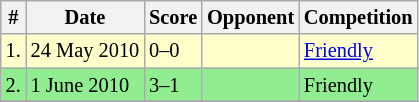<table class="wikitable collapsible collapsed" style="font-size:85%">
<tr>
<th>#</th>
<th>Date</th>
<th>Score</th>
<th>Opponent</th>
<th>Competition</th>
</tr>
<tr style="background: #FFFFCC">
<td>1.</td>
<td>24 May 2010</td>
<td>0–0</td>
<td></td>
<td><a href='#'>Friendly</a></td>
</tr>
<tr style="background: #90EE90">
<td>2.</td>
<td>1 June 2010</td>
<td>3–1</td>
<td></td>
<td>Friendly</td>
</tr>
<tr>
</tr>
</table>
